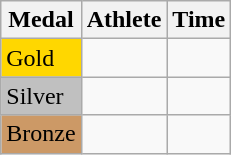<table class="wikitable">
<tr>
<th>Medal</th>
<th>Athlete</th>
<th>Time</th>
</tr>
<tr>
<td bgcolor="gold">Gold</td>
<td></td>
<td></td>
</tr>
<tr>
<td bgcolor="silver">Silver</td>
<td></td>
<td></td>
</tr>
<tr>
<td bgcolor="CC9966">Bronze</td>
<td></td>
<td></td>
</tr>
</table>
